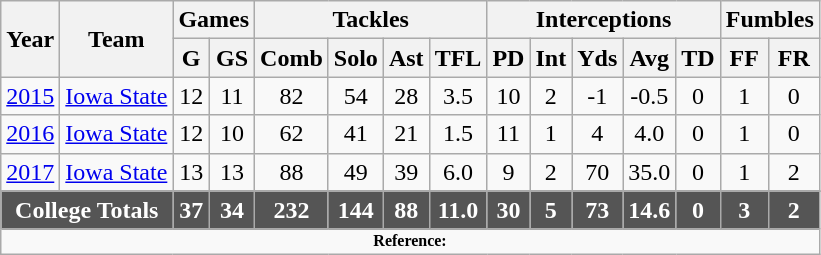<table class="wikitable" style="text-align:center;">
<tr>
<th rowspan="2">Year</th>
<th rowspan="2">Team</th>
<th colspan="2">Games</th>
<th colspan="4">Tackles</th>
<th colspan="5">Interceptions</th>
<th colspan="2">Fumbles</th>
</tr>
<tr>
<th>G</th>
<th>GS</th>
<th>Comb</th>
<th>Solo</th>
<th>Ast</th>
<th>TFL</th>
<th>PD</th>
<th>Int</th>
<th>Yds</th>
<th>Avg</th>
<th>TD</th>
<th>FF</th>
<th>FR</th>
</tr>
<tr>
<td><a href='#'>2015</a></td>
<td><a href='#'>Iowa State</a></td>
<td>12</td>
<td>11</td>
<td>82</td>
<td>54</td>
<td>28</td>
<td>3.5</td>
<td>10</td>
<td>2</td>
<td>-1</td>
<td>-0.5</td>
<td>0</td>
<td>1</td>
<td>0</td>
</tr>
<tr>
<td><a href='#'>2016</a></td>
<td><a href='#'>Iowa State</a></td>
<td>12</td>
<td>10</td>
<td>62</td>
<td>41</td>
<td>21</td>
<td>1.5</td>
<td>11</td>
<td>1</td>
<td>4</td>
<td>4.0</td>
<td>0</td>
<td>1</td>
<td>0</td>
</tr>
<tr>
<td><a href='#'>2017</a></td>
<td><a href='#'>Iowa State</a></td>
<td>13</td>
<td>13</td>
<td>88</td>
<td>49</td>
<td>39</td>
<td>6.0</td>
<td>9</td>
<td>2</td>
<td>70</td>
<td>35.0</td>
<td>0</td>
<td>1</td>
<td>2</td>
</tr>
<tr>
</tr>
<tr style="background:#555; font-weight:bold; color:white;">
<td colspan=2>College Totals</td>
<td>37</td>
<td>34</td>
<td>232</td>
<td>144</td>
<td>88</td>
<td>11.0</td>
<td>30</td>
<td>5</td>
<td>73</td>
<td>14.6</td>
<td>0</td>
<td>3</td>
<td>2</td>
</tr>
<tr>
<td colspan="16"  style="font-size:8pt; text-align:center;"><strong>Reference:</strong></td>
</tr>
</table>
